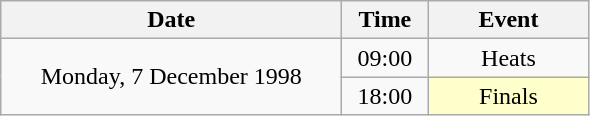<table class = "wikitable" style="text-align:center;">
<tr>
<th width=220>Date</th>
<th width=50>Time</th>
<th width=100>Event</th>
</tr>
<tr>
<td rowspan=2>Monday, 7 December 1998</td>
<td>09:00</td>
<td>Heats</td>
</tr>
<tr>
<td>18:00</td>
<td bgcolor=ffffcc>Finals</td>
</tr>
</table>
